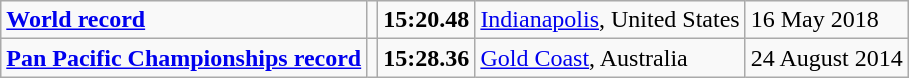<table class="wikitable">
<tr>
<td><strong><a href='#'>World record</a></strong></td>
<td></td>
<td><strong>15:20.48</strong></td>
<td><a href='#'>Indianapolis</a>, United States</td>
<td>16 May 2018</td>
</tr>
<tr>
<td><strong><a href='#'>Pan Pacific Championships record</a></strong></td>
<td></td>
<td><strong>15:28.36</strong></td>
<td><a href='#'>Gold Coast</a>, Australia</td>
<td>24 August 2014</td>
</tr>
</table>
